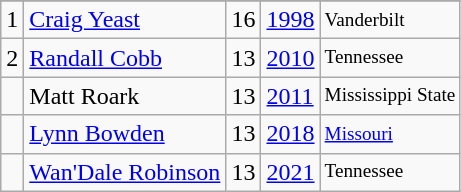<table class="wikitable">
<tr>
</tr>
<tr>
<td>1</td>
<td><a href='#'>Craig Yeast</a></td>
<td>16</td>
<td><a href='#'>1998</a></td>
<td style="font-size:80%;">Vanderbilt</td>
</tr>
<tr>
<td>2</td>
<td><a href='#'>Randall Cobb</a></td>
<td>13</td>
<td><a href='#'>2010</a></td>
<td style="font-size:80%;">Tennessee</td>
</tr>
<tr>
<td></td>
<td>Matt Roark</td>
<td>13</td>
<td><a href='#'>2011</a></td>
<td style="font-size:80%;">Mississippi State</td>
</tr>
<tr>
<td></td>
<td><a href='#'>Lynn Bowden</a></td>
<td>13</td>
<td><a href='#'>2018</a></td>
<td style="font-size:80%;"><a href='#'>Missouri</a></td>
</tr>
<tr>
<td></td>
<td><a href='#'>Wan'Dale Robinson</a></td>
<td>13</td>
<td><a href='#'>2021</a></td>
<td style="font-size:80%;">Tennessee</td>
</tr>
</table>
